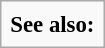<table class="infobox" style="font-size: 95%">
<tr>
<td><strong>See also:</strong><br></td>
</tr>
</table>
